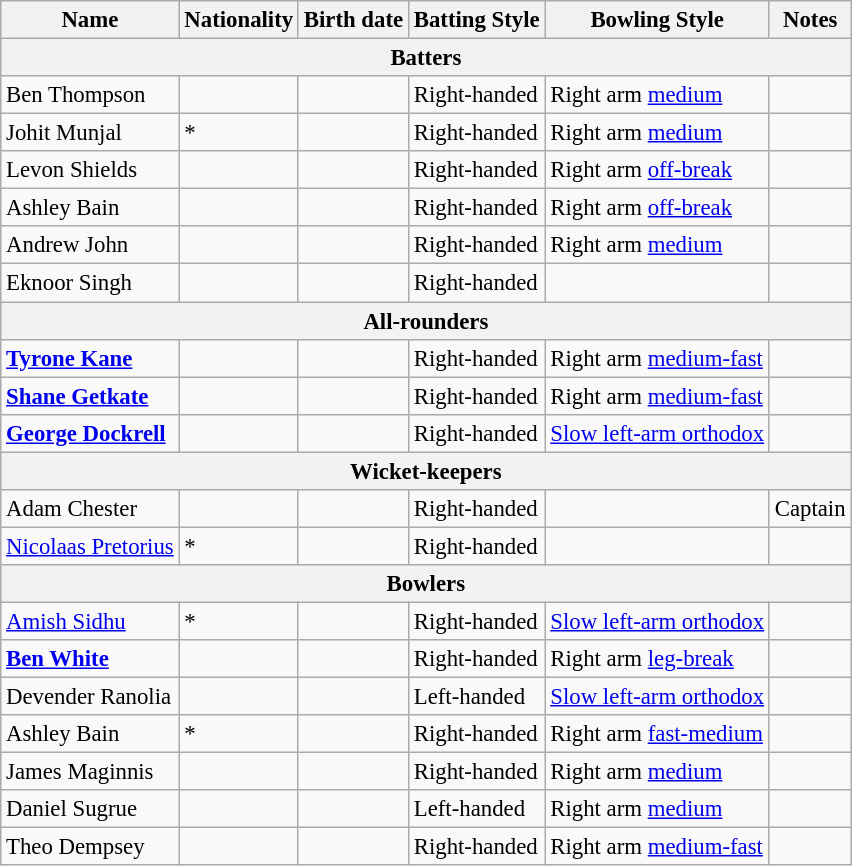<table class="wikitable" style="font-size:95%">
<tr>
<th>Name</th>
<th>Nationality</th>
<th>Birth date</th>
<th>Batting Style</th>
<th>Bowling Style</th>
<th>Notes</th>
</tr>
<tr>
<th colspan="6">Batters</th>
</tr>
<tr>
<td>Ben Thompson</td>
<td></td>
<td></td>
<td>Right-handed</td>
<td>Right arm <a href='#'>medium</a></td>
<td></td>
</tr>
<tr>
<td>Johit Munjal</td>
<td>*</td>
<td></td>
<td>Right-handed</td>
<td>Right arm <a href='#'>medium</a></td>
<td></td>
</tr>
<tr>
<td>Levon Shields</td>
<td></td>
<td></td>
<td>Right-handed</td>
<td>Right arm <a href='#'>off-break</a></td>
<td></td>
</tr>
<tr>
<td>Ashley Bain</td>
<td></td>
<td></td>
<td>Right-handed</td>
<td>Right arm <a href='#'>off-break</a></td>
<td></td>
</tr>
<tr>
<td>Andrew John</td>
<td></td>
<td></td>
<td>Right-handed</td>
<td>Right arm <a href='#'>medium</a></td>
<td></td>
</tr>
<tr>
<td>Eknoor Singh</td>
<td></td>
<td></td>
<td>Right-handed</td>
<td></td>
<td></td>
</tr>
<tr>
<th colspan="6">All-rounders</th>
</tr>
<tr>
<td><strong><a href='#'>Tyrone Kane</a></strong></td>
<td></td>
<td></td>
<td>Right-handed</td>
<td>Right arm <a href='#'>medium-fast</a></td>
<td></td>
</tr>
<tr>
<td><strong><a href='#'>Shane Getkate</a></strong></td>
<td></td>
<td></td>
<td>Right-handed</td>
<td>Right arm <a href='#'>medium-fast</a></td>
<td></td>
</tr>
<tr>
<td><strong><a href='#'>George Dockrell</a></strong></td>
<td></td>
<td></td>
<td>Right-handed</td>
<td><a href='#'>Slow left-arm orthodox</a></td>
<td></td>
</tr>
<tr>
<th colspan="6">Wicket-keepers</th>
</tr>
<tr>
<td>Adam Chester</td>
<td></td>
<td></td>
<td>Right-handed</td>
<td></td>
<td>Captain</td>
</tr>
<tr>
<td><a href='#'>Nicolaas Pretorius</a></td>
<td>*</td>
<td></td>
<td>Right-handed</td>
<td></td>
<td></td>
</tr>
<tr>
<th colspan="6">Bowlers</th>
</tr>
<tr>
<td><a href='#'>Amish Sidhu</a></td>
<td>*</td>
<td></td>
<td>Right-handed</td>
<td><a href='#'>Slow left-arm orthodox</a></td>
<td></td>
</tr>
<tr>
<td><a href='#'><strong>Ben White</strong></a></td>
<td></td>
<td></td>
<td>Right-handed</td>
<td>Right arm <a href='#'>leg-break</a></td>
<td></td>
</tr>
<tr>
<td>Devender Ranolia</td>
<td></td>
<td></td>
<td>Left-handed</td>
<td><a href='#'>Slow left-arm orthodox</a></td>
<td></td>
</tr>
<tr>
<td>Ashley Bain</td>
<td>*</td>
<td></td>
<td>Right-handed</td>
<td>Right arm <a href='#'>fast-medium</a></td>
<td></td>
</tr>
<tr>
<td>James Maginnis</td>
<td></td>
<td></td>
<td>Right-handed</td>
<td>Right arm <a href='#'>medium</a></td>
<td></td>
</tr>
<tr>
<td>Daniel Sugrue</td>
<td></td>
<td></td>
<td>Left-handed</td>
<td>Right arm <a href='#'>medium</a></td>
<td></td>
</tr>
<tr>
<td>Theo Dempsey</td>
<td></td>
<td></td>
<td>Right-handed</td>
<td>Right arm <a href='#'>medium-fast</a></td>
<td></td>
</tr>
</table>
